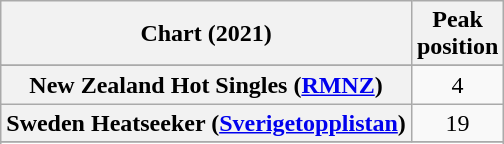<table class="wikitable sortable plainrowheaders" style="text-align:center">
<tr>
<th scope="col">Chart (2021)</th>
<th scope="col">Peak<br>position</th>
</tr>
<tr>
</tr>
<tr>
<th scope="row">New Zealand Hot Singles (<a href='#'>RMNZ</a>)</th>
<td>4</td>
</tr>
<tr>
<th scope="row">Sweden Heatseeker (<a href='#'>Sverigetopplistan</a>)</th>
<td>19</td>
</tr>
<tr>
</tr>
<tr>
</tr>
<tr>
</tr>
</table>
